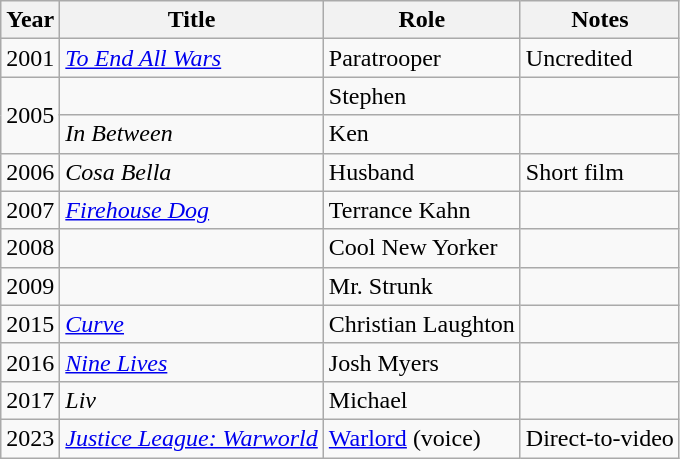<table class="wikitable sortable">
<tr>
<th>Year</th>
<th>Title</th>
<th>Role</th>
<th class="unsortable">Notes</th>
</tr>
<tr>
<td>2001</td>
<td><em><a href='#'>To End All Wars</a></em></td>
<td>Paratrooper</td>
<td>Uncredited</td>
</tr>
<tr>
<td rowspan="2">2005</td>
<td><em></em></td>
<td>Stephen</td>
<td></td>
</tr>
<tr>
<td><em>In Between</em></td>
<td>Ken</td>
<td></td>
</tr>
<tr>
<td>2006</td>
<td><em>Cosa Bella</em></td>
<td>Husband</td>
<td>Short film</td>
</tr>
<tr>
<td>2007</td>
<td><em><a href='#'>Firehouse Dog</a></em></td>
<td>Terrance Kahn</td>
<td></td>
</tr>
<tr>
<td>2008</td>
<td><em></em></td>
<td>Cool New Yorker</td>
<td></td>
</tr>
<tr>
<td>2009</td>
<td><em></em></td>
<td>Mr. Strunk</td>
<td></td>
</tr>
<tr>
<td>2015</td>
<td><em><a href='#'>Curve</a></em></td>
<td>Christian Laughton</td>
<td></td>
</tr>
<tr>
<td>2016</td>
<td><em><a href='#'>Nine Lives</a></em></td>
<td>Josh Myers</td>
<td></td>
</tr>
<tr>
<td>2017</td>
<td><em>Liv</em></td>
<td>Michael</td>
<td></td>
</tr>
<tr>
<td>2023</td>
<td><em><a href='#'>Justice League: Warworld</a></em></td>
<td><a href='#'>Warlord</a> (voice)</td>
<td>Direct-to-video</td>
</tr>
</table>
